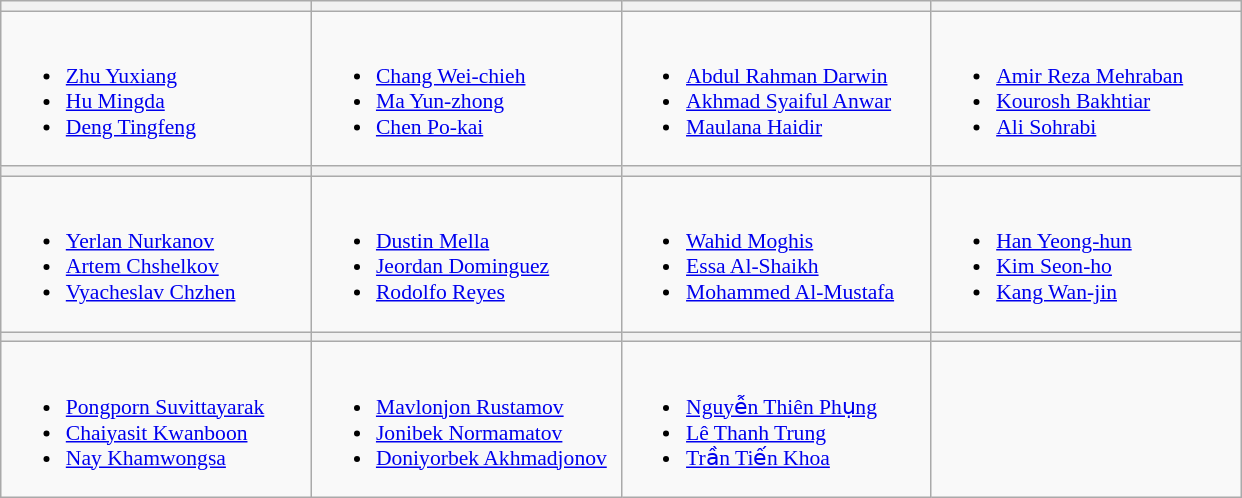<table class="wikitable" style="font-size:90%">
<tr>
<th width=200></th>
<th width=200></th>
<th width=200></th>
<th width=200></th>
</tr>
<tr>
<td valign=top><br><ul><li><a href='#'>Zhu Yuxiang</a></li><li><a href='#'>Hu Mingda</a></li><li><a href='#'>Deng Tingfeng</a></li></ul></td>
<td valign=top><br><ul><li><a href='#'>Chang Wei-chieh</a></li><li><a href='#'>Ma Yun-zhong</a></li><li><a href='#'>Chen Po-kai</a></li></ul></td>
<td valign=top><br><ul><li><a href='#'>Abdul Rahman Darwin</a></li><li><a href='#'>Akhmad Syaiful Anwar</a></li><li><a href='#'>Maulana Haidir</a></li></ul></td>
<td valign=top><br><ul><li><a href='#'>Amir Reza Mehraban</a></li><li><a href='#'>Kourosh Bakhtiar</a></li><li><a href='#'>Ali Sohrabi</a></li></ul></td>
</tr>
<tr>
<th></th>
<th></th>
<th></th>
<th></th>
</tr>
<tr>
<td valign=top><br><ul><li><a href='#'>Yerlan Nurkanov</a></li><li><a href='#'>Artem Chshelkov</a></li><li><a href='#'>Vyacheslav Chzhen</a></li></ul></td>
<td valign=top><br><ul><li><a href='#'>Dustin Mella</a></li><li><a href='#'>Jeordan Dominguez</a></li><li><a href='#'>Rodolfo Reyes</a></li></ul></td>
<td valign=top><br><ul><li><a href='#'>Wahid Moghis</a></li><li><a href='#'>Essa Al-Shaikh</a></li><li><a href='#'>Mohammed Al-Mustafa</a></li></ul></td>
<td valign=top><br><ul><li><a href='#'>Han Yeong-hun</a></li><li><a href='#'>Kim Seon-ho</a></li><li><a href='#'>Kang Wan-jin</a></li></ul></td>
</tr>
<tr>
<th></th>
<th></th>
<th></th>
<th></th>
</tr>
<tr>
<td valign=top><br><ul><li><a href='#'>Pongporn Suvittayarak</a></li><li><a href='#'>Chaiyasit Kwanboon</a></li><li><a href='#'>Nay Khamwongsa</a></li></ul></td>
<td valign=top><br><ul><li><a href='#'>Mavlonjon Rustamov</a></li><li><a href='#'>Jonibek Normamatov</a></li><li><a href='#'>Doniyorbek Akhmadjonov</a></li></ul></td>
<td valign=top><br><ul><li><a href='#'>Nguyễn Thiên Phụng</a></li><li><a href='#'>Lê Thanh Trung</a></li><li><a href='#'>Trần Tiến Khoa</a></li></ul></td>
<td valign=top></td>
</tr>
</table>
